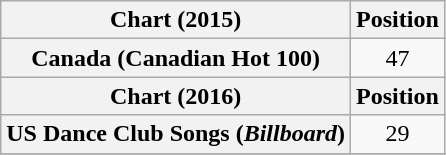<table class="wikitable plainrowheaders" style="text-align:center">
<tr>
<th>Chart (2015)</th>
<th>Position</th>
</tr>
<tr>
<th scope="row">Canada (Canadian Hot 100)</th>
<td>47</td>
</tr>
<tr>
<th>Chart (2016)</th>
<th>Position</th>
</tr>
<tr>
<th scope="row">US Dance Club Songs (<em>Billboard</em>)</th>
<td>29</td>
</tr>
<tr>
</tr>
</table>
